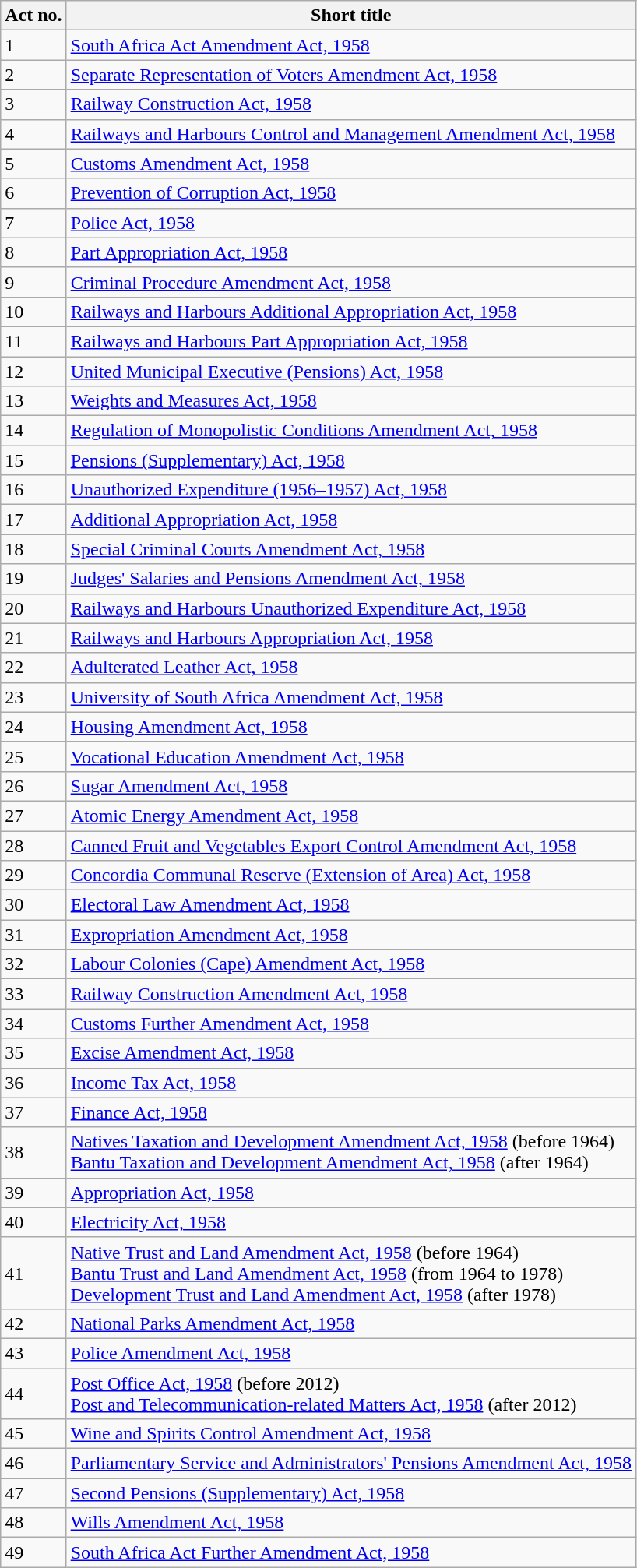<table class="wikitable sortable">
<tr>
<th>Act no.</th>
<th>Short title</th>
</tr>
<tr>
<td>1</td>
<td><a href='#'>South Africa Act Amendment Act, 1958</a></td>
</tr>
<tr>
<td>2</td>
<td><a href='#'>Separate Representation of Voters Amendment Act, 1958</a></td>
</tr>
<tr>
<td>3</td>
<td><a href='#'>Railway Construction Act, 1958</a></td>
</tr>
<tr>
<td>4</td>
<td><a href='#'>Railways and Harbours Control and Management Amendment Act, 1958</a></td>
</tr>
<tr>
<td>5</td>
<td><a href='#'>Customs Amendment Act, 1958</a></td>
</tr>
<tr>
<td>6</td>
<td><a href='#'>Prevention of Corruption Act, 1958</a></td>
</tr>
<tr>
<td>7</td>
<td><a href='#'>Police Act, 1958</a></td>
</tr>
<tr>
<td>8</td>
<td><a href='#'>Part Appropriation Act, 1958</a></td>
</tr>
<tr>
<td>9</td>
<td><a href='#'>Criminal Procedure Amendment Act, 1958</a></td>
</tr>
<tr>
<td>10</td>
<td><a href='#'>Railways and Harbours Additional Appropriation Act, 1958</a></td>
</tr>
<tr>
<td>11</td>
<td><a href='#'>Railways and Harbours Part Appropriation Act, 1958</a></td>
</tr>
<tr>
<td>12</td>
<td><a href='#'>United Municipal Executive (Pensions) Act, 1958</a></td>
</tr>
<tr>
<td>13</td>
<td><a href='#'>Weights and Measures Act, 1958</a></td>
</tr>
<tr>
<td>14</td>
<td><a href='#'>Regulation of Monopolistic Conditions Amendment Act, 1958</a></td>
</tr>
<tr>
<td>15</td>
<td><a href='#'>Pensions (Supplementary) Act, 1958</a></td>
</tr>
<tr>
<td>16</td>
<td><a href='#'>Unauthorized Expenditure (1956–1957) Act, 1958</a></td>
</tr>
<tr>
<td>17</td>
<td><a href='#'>Additional Appropriation Act, 1958</a></td>
</tr>
<tr>
<td>18</td>
<td><a href='#'>Special Criminal Courts Amendment Act, 1958</a></td>
</tr>
<tr>
<td>19</td>
<td><a href='#'>Judges' Salaries and Pensions Amendment Act, 1958</a></td>
</tr>
<tr>
<td>20</td>
<td><a href='#'>Railways and Harbours Unauthorized Expenditure Act, 1958</a></td>
</tr>
<tr>
<td>21</td>
<td><a href='#'>Railways and Harbours Appropriation Act, 1958</a></td>
</tr>
<tr>
<td>22</td>
<td><a href='#'>Adulterated Leather Act, 1958</a></td>
</tr>
<tr>
<td>23</td>
<td><a href='#'>University of South Africa Amendment Act, 1958</a></td>
</tr>
<tr>
<td>24</td>
<td><a href='#'>Housing Amendment Act, 1958</a></td>
</tr>
<tr>
<td>25</td>
<td><a href='#'>Vocational Education Amendment Act, 1958</a></td>
</tr>
<tr>
<td>26</td>
<td><a href='#'>Sugar Amendment Act, 1958</a></td>
</tr>
<tr>
<td>27</td>
<td><a href='#'>Atomic Energy Amendment Act, 1958</a></td>
</tr>
<tr>
<td>28</td>
<td><a href='#'>Canned Fruit and Vegetables Export Control Amendment Act, 1958</a></td>
</tr>
<tr>
<td>29</td>
<td><a href='#'>Concordia Communal Reserve (Extension of Area) Act, 1958</a></td>
</tr>
<tr>
<td>30</td>
<td><a href='#'>Electoral Law Amendment Act, 1958</a></td>
</tr>
<tr>
<td>31</td>
<td><a href='#'>Expropriation Amendment Act, 1958</a></td>
</tr>
<tr>
<td>32</td>
<td><a href='#'>Labour Colonies (Cape) Amendment Act, 1958</a></td>
</tr>
<tr>
<td>33</td>
<td><a href='#'>Railway Construction Amendment Act, 1958</a></td>
</tr>
<tr>
<td>34</td>
<td><a href='#'>Customs Further Amendment Act, 1958</a></td>
</tr>
<tr>
<td>35</td>
<td><a href='#'>Excise Amendment Act, 1958</a></td>
</tr>
<tr>
<td>36</td>
<td><a href='#'>Income Tax Act, 1958</a></td>
</tr>
<tr>
<td>37</td>
<td><a href='#'>Finance Act, 1958</a></td>
</tr>
<tr>
<td>38</td>
<td><a href='#'>Natives Taxation and Development Amendment Act, 1958</a> (before 1964) <br><a href='#'>Bantu Taxation and Development Amendment Act, 1958</a> (after 1964)</td>
</tr>
<tr>
<td>39</td>
<td><a href='#'>Appropriation Act, 1958</a></td>
</tr>
<tr>
<td>40</td>
<td><a href='#'>Electricity Act, 1958</a></td>
</tr>
<tr>
<td>41</td>
<td><a href='#'>Native Trust and Land Amendment Act, 1958</a> (before 1964) <br><a href='#'>Bantu Trust and Land Amendment Act, 1958</a> (from 1964 to 1978) <br><a href='#'>Development Trust and Land Amendment Act, 1958</a> (after 1978)</td>
</tr>
<tr>
<td>42</td>
<td><a href='#'>National Parks Amendment Act, 1958</a></td>
</tr>
<tr>
<td>43</td>
<td><a href='#'>Police Amendment Act, 1958</a></td>
</tr>
<tr>
<td>44</td>
<td><a href='#'>Post Office Act, 1958</a> (before 2012) <br><a href='#'>Post and Telecommunication-related Matters Act, 1958</a> (after 2012)</td>
</tr>
<tr>
<td>45</td>
<td><a href='#'>Wine and Spirits Control Amendment Act, 1958</a></td>
</tr>
<tr>
<td>46</td>
<td><a href='#'>Parliamentary Service and Administrators' Pensions Amendment Act, 1958</a></td>
</tr>
<tr>
<td>47</td>
<td><a href='#'>Second Pensions (Supplementary) Act, 1958</a></td>
</tr>
<tr>
<td>48</td>
<td><a href='#'>Wills Amendment Act, 1958</a></td>
</tr>
<tr>
<td>49</td>
<td><a href='#'>South Africa Act Further Amendment Act, 1958</a></td>
</tr>
</table>
